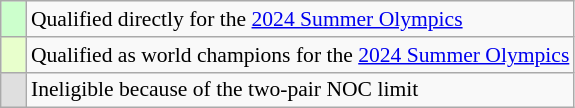<table class="wikitable" style="text-align:left; font-size:90%;">
<tr>
<td width="10px" bgcolor="#ccffcc"></td>
<td>Qualified directly for the <a href='#'>2024 Summer Olympics</a></td>
</tr>
<tr>
<td width="10px" bgcolor="#e8ffcc"></td>
<td>Qualified as world champions for the <a href='#'>2024 Summer Olympics</a></td>
</tr>
<tr>
<td width="10px" bgcolor="#dfdfdf"></td>
<td>Ineligible because of the two-pair NOC limit</td>
</tr>
</table>
